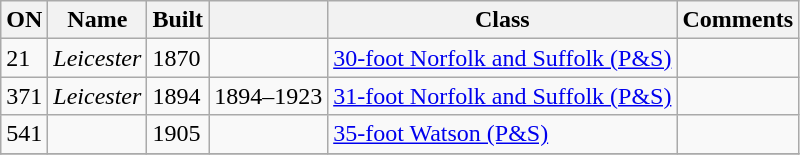<table class="wikitable">
<tr>
<th>ON</th>
<th>Name</th>
<th>Built</th>
<th></th>
<th>Class</th>
<th>Comments</th>
</tr>
<tr>
<td>21</td>
<td><em>Leicester</em></td>
<td>1870</td>
<td></td>
<td><a href='#'>30-foot Norfolk and Suffolk (P&S)</a></td>
<td></td>
</tr>
<tr>
<td>371</td>
<td><em>Leicester</em></td>
<td>1894</td>
<td>1894–1923</td>
<td><a href='#'>31-foot Norfolk and Suffolk (P&S)</a></td>
<td></td>
</tr>
<tr>
<td>541</td>
<td></td>
<td>1905</td>
<td></td>
<td><a href='#'>35-foot Watson (P&S)</a></td>
<td></td>
</tr>
<tr>
</tr>
</table>
